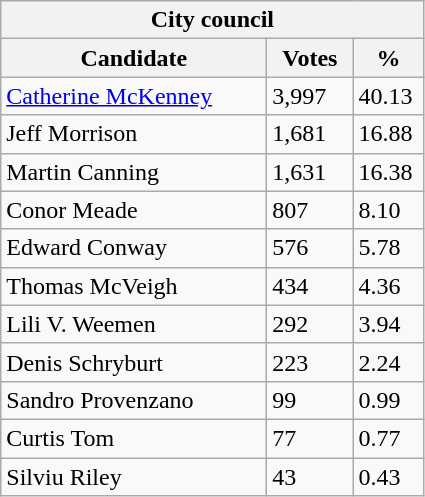<table class="wikitable">
<tr>
<th colspan="3">City council</th>
</tr>
<tr>
<th style="width: 170px">Candidate</th>
<th style="width: 50px">Votes</th>
<th style="width: 40px">%</th>
</tr>
<tr>
<td><a href='#'>Catherine McKenney</a></td>
<td>3,997</td>
<td>40.13</td>
</tr>
<tr>
<td>Jeff Morrison</td>
<td>1,681</td>
<td>16.88</td>
</tr>
<tr>
<td>Martin Canning</td>
<td>1,631</td>
<td>16.38</td>
</tr>
<tr>
<td>Conor Meade</td>
<td>807</td>
<td>8.10</td>
</tr>
<tr>
<td>Edward Conway</td>
<td>576</td>
<td>5.78</td>
</tr>
<tr>
<td>Thomas McVeigh</td>
<td>434</td>
<td>4.36</td>
</tr>
<tr>
<td>Lili V. Weemen</td>
<td>292</td>
<td>3.94</td>
</tr>
<tr>
<td>Denis Schryburt</td>
<td>223</td>
<td>2.24</td>
</tr>
<tr>
<td>Sandro Provenzano</td>
<td>99</td>
<td>0.99</td>
</tr>
<tr>
<td>Curtis Tom</td>
<td>77</td>
<td>0.77</td>
</tr>
<tr>
<td>Silviu Riley</td>
<td>43</td>
<td>0.43</td>
</tr>
</table>
